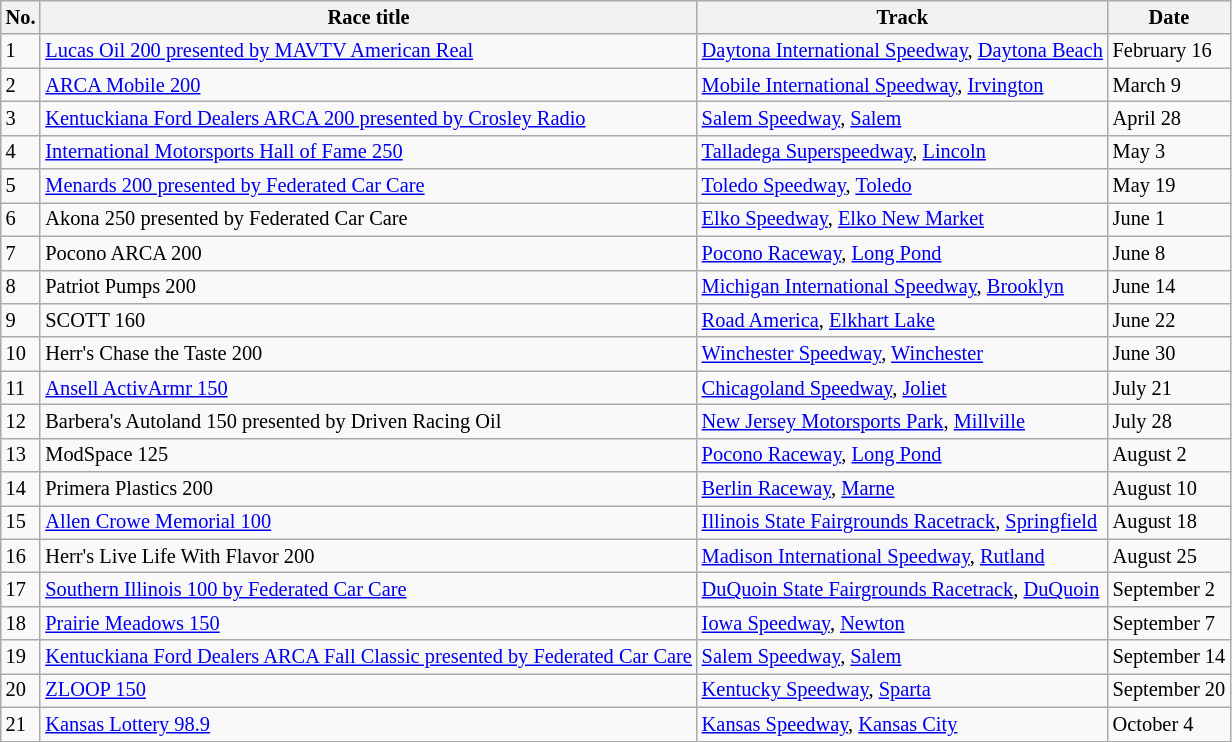<table class="wikitable" style="font-size:85%;">
<tr>
<th>No.</th>
<th>Race title</th>
<th>Track</th>
<th>Date</th>
</tr>
<tr>
<td>1</td>
<td><a href='#'>Lucas Oil 200 presented by MAVTV American Real</a></td>
<td><a href='#'>Daytona International Speedway</a>, <a href='#'>Daytona Beach</a></td>
<td>February 16</td>
</tr>
<tr>
<td>2</td>
<td><a href='#'>ARCA Mobile 200</a></td>
<td><a href='#'>Mobile International Speedway</a>, <a href='#'>Irvington</a></td>
<td>March 9</td>
</tr>
<tr>
<td>3</td>
<td><a href='#'>Kentuckiana Ford Dealers ARCA 200 presented by Crosley Radio</a></td>
<td><a href='#'>Salem Speedway</a>, <a href='#'>Salem</a></td>
<td>April 28</td>
</tr>
<tr>
<td>4</td>
<td><a href='#'>International Motorsports Hall of Fame 250</a></td>
<td><a href='#'>Talladega Superspeedway</a>, <a href='#'>Lincoln</a></td>
<td>May 3</td>
</tr>
<tr>
<td>5</td>
<td><a href='#'>Menards 200 presented by Federated Car Care</a></td>
<td><a href='#'>Toledo Speedway</a>, <a href='#'>Toledo</a></td>
<td>May 19</td>
</tr>
<tr>
<td>6</td>
<td>Akona 250 presented by Federated Car Care</td>
<td><a href='#'>Elko Speedway</a>, <a href='#'>Elko New Market</a></td>
<td>June 1</td>
</tr>
<tr>
<td>7</td>
<td>Pocono ARCA 200</td>
<td><a href='#'>Pocono Raceway</a>, <a href='#'>Long Pond</a></td>
<td>June 8</td>
</tr>
<tr>
<td>8</td>
<td>Patriot Pumps 200</td>
<td><a href='#'>Michigan International Speedway</a>, <a href='#'>Brooklyn</a></td>
<td>June 14</td>
</tr>
<tr>
<td>9</td>
<td>SCOTT 160</td>
<td><a href='#'>Road America</a>, <a href='#'>Elkhart Lake</a></td>
<td>June 22</td>
</tr>
<tr>
<td>10</td>
<td>Herr's Chase the Taste 200</td>
<td><a href='#'>Winchester Speedway</a>, <a href='#'>Winchester</a></td>
<td>June 30</td>
</tr>
<tr>
<td>11</td>
<td><a href='#'>Ansell ActivArmr 150</a></td>
<td><a href='#'>Chicagoland Speedway</a>, <a href='#'>Joliet</a></td>
<td>July 21</td>
</tr>
<tr>
<td>12</td>
<td>Barbera's Autoland 150 presented by Driven Racing Oil</td>
<td><a href='#'>New Jersey Motorsports Park</a>, <a href='#'>Millville</a></td>
<td>July 28</td>
</tr>
<tr>
<td>13</td>
<td>ModSpace 125</td>
<td><a href='#'>Pocono Raceway</a>, <a href='#'>Long Pond</a></td>
<td>August 2</td>
</tr>
<tr>
<td>14</td>
<td>Primera Plastics 200</td>
<td><a href='#'>Berlin Raceway</a>, <a href='#'>Marne</a></td>
<td>August 10</td>
</tr>
<tr>
<td>15</td>
<td><a href='#'>Allen Crowe Memorial 100</a></td>
<td><a href='#'>Illinois State Fairgrounds Racetrack</a>, <a href='#'>Springfield</a></td>
<td>August 18</td>
</tr>
<tr>
<td>16</td>
<td>Herr's Live Life With Flavor 200</td>
<td><a href='#'>Madison International Speedway</a>, <a href='#'>Rutland</a></td>
<td>August 25</td>
</tr>
<tr>
<td>17</td>
<td><a href='#'>Southern Illinois 100 by Federated Car Care</a></td>
<td><a href='#'>DuQuoin State Fairgrounds Racetrack</a>, <a href='#'>DuQuoin</a></td>
<td>September 2</td>
</tr>
<tr>
<td>18</td>
<td><a href='#'>Prairie Meadows 150</a></td>
<td><a href='#'>Iowa Speedway</a>, <a href='#'>Newton</a></td>
<td>September 7</td>
</tr>
<tr>
<td>19</td>
<td><a href='#'>Kentuckiana Ford Dealers ARCA Fall Classic presented by Federated Car Care</a></td>
<td><a href='#'>Salem Speedway</a>, <a href='#'>Salem</a></td>
<td>September 14</td>
</tr>
<tr>
<td>20</td>
<td><a href='#'>ZLOOP 150</a></td>
<td><a href='#'>Kentucky Speedway</a>, <a href='#'>Sparta</a></td>
<td>September 20</td>
</tr>
<tr>
<td>21</td>
<td><a href='#'>Kansas Lottery 98.9</a></td>
<td><a href='#'>Kansas Speedway</a>, <a href='#'>Kansas City</a></td>
<td>October 4</td>
</tr>
</table>
